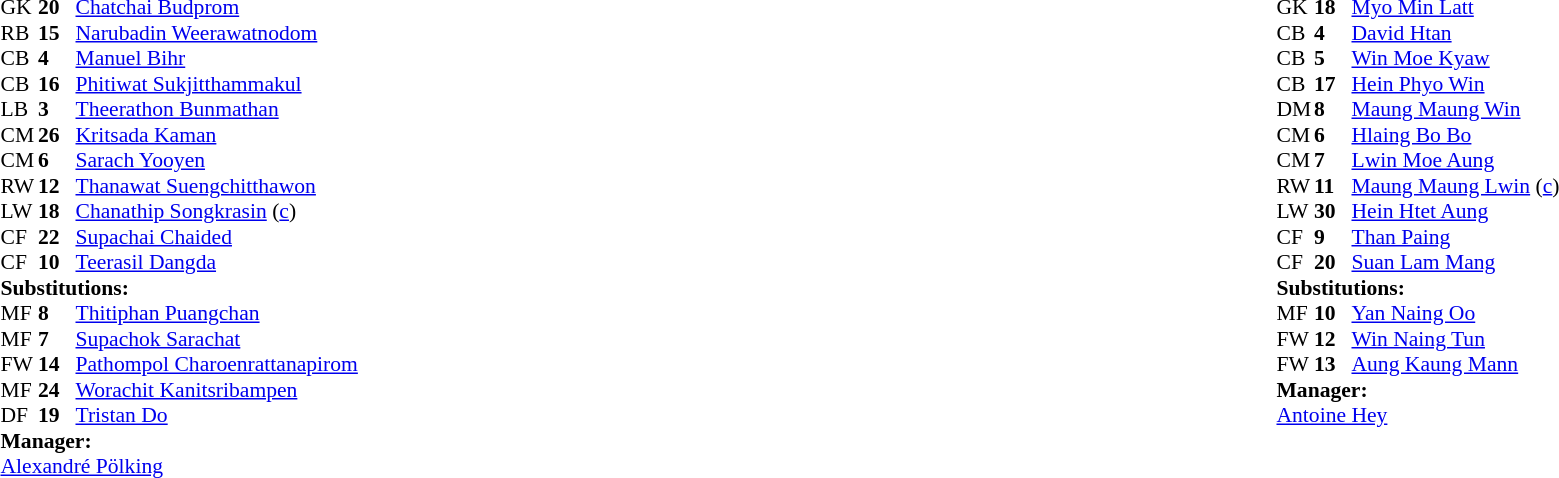<table width="100%">
<tr>
<td valign="top" width="40%"><br><table style="font-size:90%" cellspacing="0" cellpadding="0">
<tr>
<th width=25></th>
<th width=25></th>
</tr>
<tr>
<td>GK</td>
<td><strong>20</strong></td>
<td><a href='#'>Chatchai Budprom</a></td>
</tr>
<tr>
<td>RB</td>
<td><strong>15</strong></td>
<td><a href='#'>Narubadin Weerawatnodom</a></td>
<td></td>
<td></td>
</tr>
<tr>
<td>CB</td>
<td><strong>4</strong></td>
<td><a href='#'>Manuel Bihr</a></td>
</tr>
<tr>
<td>CB</td>
<td><strong>16</strong></td>
<td><a href='#'>Phitiwat Sukjitthammakul</a></td>
</tr>
<tr>
<td>LB</td>
<td><strong>3</strong></td>
<td><a href='#'>Theerathon Bunmathan</a></td>
</tr>
<tr>
<td>CM</td>
<td><strong>26</strong></td>
<td><a href='#'>Kritsada Kaman</a></td>
</tr>
<tr>
<td>CM</td>
<td><strong>6</strong></td>
<td><a href='#'>Sarach Yooyen</a></td>
<td></td>
<td></td>
</tr>
<tr>
<td>RW</td>
<td><strong>12</strong></td>
<td><a href='#'>Thanawat Suengchitthawon</a></td>
<td></td>
<td></td>
</tr>
<tr>
<td>LW</td>
<td><strong>18</strong></td>
<td><a href='#'>Chanathip Songkrasin</a> (<a href='#'>c</a>)</td>
<td></td>
<td></td>
</tr>
<tr>
<td>CF</td>
<td><strong>22</strong></td>
<td><a href='#'>Supachai Chaided</a></td>
<td></td>
<td></td>
</tr>
<tr>
<td>CF</td>
<td><strong>10</strong></td>
<td><a href='#'>Teerasil Dangda</a></td>
</tr>
<tr>
<td colspan=3><strong>Substitutions:</strong></td>
</tr>
<tr>
<td>MF</td>
<td><strong>8</strong></td>
<td><a href='#'>Thitiphan Puangchan</a></td>
<td></td>
<td></td>
</tr>
<tr>
<td>MF</td>
<td><strong>7</strong></td>
<td><a href='#'>Supachok Sarachat</a></td>
<td></td>
<td></td>
</tr>
<tr>
<td>FW</td>
<td><strong>14</strong></td>
<td><a href='#'>Pathompol Charoenrattanapirom</a></td>
<td></td>
<td></td>
</tr>
<tr>
<td>MF</td>
<td><strong>24</strong></td>
<td><a href='#'>Worachit Kanitsribampen</a></td>
<td></td>
<td></td>
</tr>
<tr>
<td>DF</td>
<td><strong>19</strong></td>
<td><a href='#'>Tristan Do</a></td>
<td></td>
<td></td>
</tr>
<tr>
<td colspan=3><strong>Manager:</strong></td>
</tr>
<tr>
<td colspan=3> <a href='#'>Alexandré Pölking</a></td>
</tr>
</table>
</td>
<td valign="top"></td>
<td valign="top" width="50%"><br><table style="font-size:90%; margin:auto" cellspacing="0" cellpadding="0">
<tr>
<th width=25></th>
<th width=25></th>
</tr>
<tr>
<td>GK</td>
<td><strong>18</strong></td>
<td><a href='#'>Myo Min Latt</a></td>
</tr>
<tr>
<td>CB</td>
<td><strong>4</strong></td>
<td><a href='#'>David Htan</a></td>
</tr>
<tr>
<td>CB</td>
<td><strong>5</strong></td>
<td><a href='#'>Win Moe Kyaw</a></td>
</tr>
<tr>
<td>CB</td>
<td><strong>17</strong></td>
<td><a href='#'>Hein Phyo Win</a></td>
<td></td>
</tr>
<tr>
<td>DM</td>
<td><strong>8</strong></td>
<td><a href='#'>Maung Maung Win</a></td>
<td></td>
<td></td>
</tr>
<tr>
<td>CM</td>
<td><strong>6</strong></td>
<td><a href='#'>Hlaing Bo Bo</a></td>
<td></td>
<td></td>
</tr>
<tr>
<td>CM</td>
<td><strong>7</strong></td>
<td><a href='#'>Lwin Moe Aung</a></td>
</tr>
<tr>
<td>RW</td>
<td><strong>11</strong></td>
<td><a href='#'>Maung Maung Lwin</a> (<a href='#'>c</a>)</td>
</tr>
<tr>
<td>LW</td>
<td><strong>30</strong></td>
<td><a href='#'>Hein Htet Aung</a></td>
</tr>
<tr>
<td>CF</td>
<td><strong>9</strong></td>
<td><a href='#'>Than Paing</a></td>
<td></td>
<td></td>
</tr>
<tr>
<td>CF</td>
<td><strong>20</strong></td>
<td><a href='#'>Suan Lam Mang</a></td>
<td></td>
</tr>
<tr>
<td colspan=3><strong>Substitutions:</strong></td>
</tr>
<tr>
<td>MF</td>
<td><strong>10</strong></td>
<td><a href='#'>Yan Naing Oo</a></td>
<td></td>
<td></td>
</tr>
<tr>
<td>FW</td>
<td><strong>12</strong></td>
<td><a href='#'>Win Naing Tun</a></td>
<td></td>
<td></td>
</tr>
<tr>
<td>FW</td>
<td><strong>13</strong></td>
<td><a href='#'>Aung Kaung Mann</a></td>
<td></td>
<td></td>
</tr>
<tr>
<td colspan=3><strong>Manager:</strong></td>
</tr>
<tr>
<td colspan=3> <a href='#'>Antoine Hey</a></td>
</tr>
</table>
</td>
</tr>
</table>
